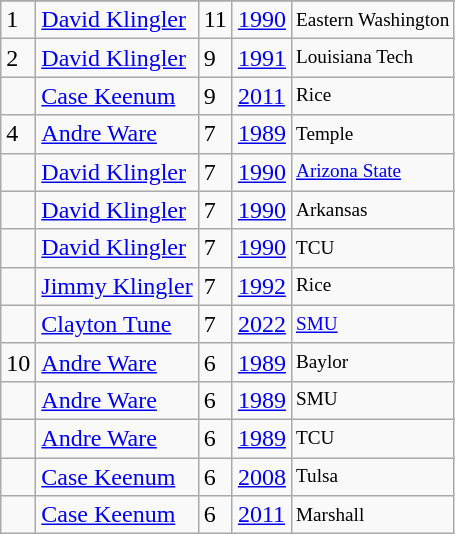<table class="wikitable">
<tr>
</tr>
<tr>
<td>1</td>
<td><a href='#'>David Klingler</a></td>
<td>11</td>
<td><a href='#'>1990</a></td>
<td style="font-size:80%;">Eastern Washington</td>
</tr>
<tr>
<td>2</td>
<td><a href='#'>David Klingler</a></td>
<td>9</td>
<td><a href='#'>1991</a></td>
<td style="font-size:80%;">Louisiana Tech</td>
</tr>
<tr>
<td></td>
<td><a href='#'>Case Keenum</a></td>
<td>9</td>
<td><a href='#'>2011</a></td>
<td style="font-size:80%;">Rice</td>
</tr>
<tr>
<td>4</td>
<td><a href='#'>Andre Ware</a></td>
<td>7</td>
<td><a href='#'>1989</a></td>
<td style="font-size:80%;">Temple</td>
</tr>
<tr>
<td></td>
<td><a href='#'>David Klingler</a></td>
<td>7</td>
<td><a href='#'>1990</a></td>
<td style="font-size:80%;"><a href='#'>Arizona State</a></td>
</tr>
<tr>
<td></td>
<td><a href='#'>David Klingler</a></td>
<td>7</td>
<td><a href='#'>1990</a></td>
<td style="font-size:80%;">Arkansas</td>
</tr>
<tr>
<td></td>
<td><a href='#'>David Klingler</a></td>
<td>7</td>
<td><a href='#'>1990</a></td>
<td style="font-size:80%;">TCU</td>
</tr>
<tr>
<td></td>
<td><a href='#'>Jimmy Klingler</a></td>
<td>7</td>
<td><a href='#'>1992</a></td>
<td style="font-size:80%;">Rice</td>
</tr>
<tr>
<td></td>
<td><a href='#'>Clayton Tune</a></td>
<td>7</td>
<td><a href='#'>2022</a></td>
<td style="font-size:80%;"><a href='#'>SMU</a></td>
</tr>
<tr>
<td>10</td>
<td><a href='#'>Andre Ware</a></td>
<td>6</td>
<td><a href='#'>1989</a></td>
<td style="font-size:80%;">Baylor</td>
</tr>
<tr>
<td></td>
<td><a href='#'>Andre Ware</a></td>
<td>6</td>
<td><a href='#'>1989</a></td>
<td style="font-size:80%;">SMU</td>
</tr>
<tr>
<td></td>
<td><a href='#'>Andre Ware</a></td>
<td>6</td>
<td><a href='#'>1989</a></td>
<td style="font-size:80%;">TCU</td>
</tr>
<tr>
<td></td>
<td><a href='#'>Case Keenum</a></td>
<td>6</td>
<td><a href='#'>2008</a></td>
<td style="font-size:80%;">Tulsa</td>
</tr>
<tr>
<td></td>
<td><a href='#'>Case Keenum</a></td>
<td>6</td>
<td><a href='#'>2011</a></td>
<td style="font-size:80%;">Marshall</td>
</tr>
</table>
